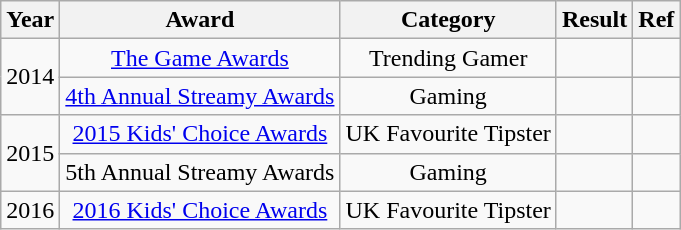<table class="wikitable sortable" style="text-align:center">
<tr>
<th>Year</th>
<th>Award</th>
<th>Category</th>
<th>Result</th>
<th>Ref</th>
</tr>
<tr>
<td rowspan="2">2014</td>
<td><a href='#'>The Game Awards</a></td>
<td>Trending Gamer</td>
<td></td>
<td></td>
</tr>
<tr>
<td><a href='#'>4th Annual Streamy Awards</a></td>
<td>Gaming</td>
<td></td>
<td></td>
</tr>
<tr>
<td rowspan="2">2015</td>
<td><a href='#'>2015 Kids' Choice Awards</a></td>
<td>UK Favourite Tipster</td>
<td></td>
<td></td>
</tr>
<tr>
<td>5th Annual Streamy Awards</td>
<td>Gaming</td>
<td></td>
<td></td>
</tr>
<tr>
<td>2016</td>
<td><a href='#'>2016 Kids' Choice Awards</a></td>
<td>UK Favourite Tipster</td>
<td></td>
<td></td>
</tr>
</table>
